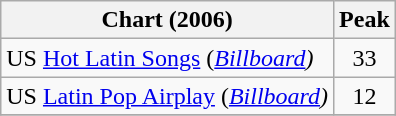<table class="wikitable">
<tr>
<th align="center">Chart (2006)</th>
<th align="center">Peak</th>
</tr>
<tr>
<td align="left">US <a href='#'>Hot Latin Songs</a> (<em><a href='#'>Billboard</a>)</em> </td>
<td align="center">33</td>
</tr>
<tr>
<td align="left">US <a href='#'>Latin Pop Airplay</a> (<em><a href='#'>Billboard</a>)</em></td>
<td align="center">12</td>
</tr>
<tr>
</tr>
</table>
